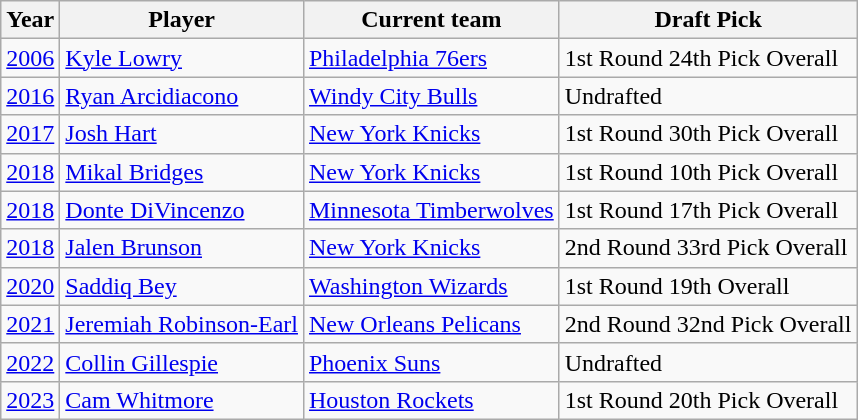<table class="wikitable sortable sortable">
<tr>
<th>Year</th>
<th>Player</th>
<th>Current team</th>
<th>Draft Pick</th>
</tr>
<tr>
<td><a href='#'>2006</a></td>
<td><a href='#'>Kyle Lowry</a></td>
<td><a href='#'>Philadelphia 76ers</a></td>
<td>1st Round 24th Pick Overall</td>
</tr>
<tr>
<td><a href='#'>2016</a></td>
<td><a href='#'>Ryan Arcidiacono</a></td>
<td><a href='#'>Windy City Bulls</a></td>
<td>Undrafted</td>
</tr>
<tr>
<td><a href='#'>2017</a></td>
<td><a href='#'>Josh Hart</a></td>
<td><a href='#'>New York Knicks</a></td>
<td>1st Round 30th Pick Overall</td>
</tr>
<tr>
<td><a href='#'>2018</a></td>
<td><a href='#'>Mikal Bridges</a></td>
<td><a href='#'>New York Knicks</a></td>
<td>1st Round 10th Pick Overall</td>
</tr>
<tr>
<td><a href='#'>2018</a></td>
<td><a href='#'>Donte DiVincenzo</a></td>
<td><a href='#'>Minnesota Timberwolves</a></td>
<td>1st Round 17th Pick Overall</td>
</tr>
<tr>
<td><a href='#'>2018</a></td>
<td><a href='#'>Jalen Brunson</a></td>
<td><a href='#'>New York Knicks</a></td>
<td>2nd Round 33rd Pick Overall</td>
</tr>
<tr>
<td><a href='#'>2020</a></td>
<td><a href='#'>Saddiq Bey</a></td>
<td><a href='#'>Washington Wizards</a></td>
<td>1st Round 19th Overall</td>
</tr>
<tr>
<td><a href='#'>2021</a></td>
<td><a href='#'>Jeremiah Robinson-Earl</a></td>
<td><a href='#'>New Orleans Pelicans</a></td>
<td>2nd Round 32nd Pick Overall</td>
</tr>
<tr>
<td><a href='#'>2022</a></td>
<td><a href='#'>Collin Gillespie</a></td>
<td><a href='#'>Phoenix Suns</a></td>
<td>Undrafted</td>
</tr>
<tr>
<td><a href='#'>2023</a></td>
<td><a href='#'>Cam Whitmore</a></td>
<td><a href='#'>Houston Rockets</a></td>
<td>1st Round 20th Pick Overall</td>
</tr>
</table>
